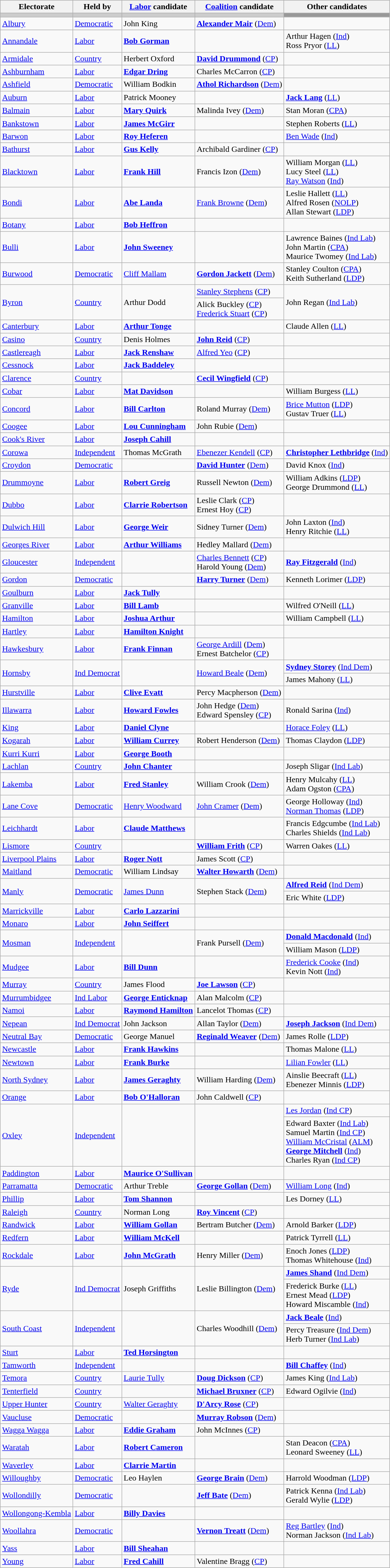<table class="wikitable">
<tr>
<th>Electorate</th>
<th>Held by</th>
<th><a href='#'>Labor</a> candidate</th>
<th><a href='#'>Coalition</a> candidate</th>
<th>Other candidates</th>
</tr>
<tr bgcolor="#cccccc">
<td></td>
<td></td>
<td></td>
<td></td>
<td bgcolor="#999999"></td>
</tr>
<tr>
<td><a href='#'>Albury</a></td>
<td><a href='#'>Democratic</a></td>
<td>John King</td>
<td><strong><a href='#'>Alexander Mair</a></strong> (<a href='#'>Dem</a>)</td>
<td></td>
</tr>
<tr>
<td><a href='#'>Annandale</a></td>
<td><a href='#'>Labor</a></td>
<td><strong><a href='#'>Bob Gorman</a></strong></td>
<td></td>
<td>Arthur Hagen (<a href='#'>Ind</a>)<br>Ross Pryor (<a href='#'>LL</a>)</td>
</tr>
<tr>
<td><a href='#'>Armidale</a></td>
<td><a href='#'>Country</a></td>
<td>Herbert Oxford</td>
<td><strong><a href='#'>David Drummond</a></strong> (<a href='#'>CP</a>)</td>
<td></td>
</tr>
<tr>
<td><a href='#'>Ashburnham</a></td>
<td><a href='#'>Labor</a></td>
<td><strong><a href='#'>Edgar Dring</a></strong></td>
<td>Charles McCarron (<a href='#'>CP</a>)</td>
<td></td>
</tr>
<tr>
<td><a href='#'>Ashfield</a></td>
<td><a href='#'>Democratic</a></td>
<td>William Bodkin</td>
<td><strong><a href='#'>Athol Richardson</a></strong> (<a href='#'>Dem</a>)</td>
<td></td>
</tr>
<tr>
<td><a href='#'>Auburn</a></td>
<td><a href='#'>Labor</a></td>
<td>Patrick Mooney</td>
<td></td>
<td><strong><a href='#'>Jack Lang</a></strong> (<a href='#'>LL</a>)</td>
</tr>
<tr>
<td><a href='#'>Balmain</a></td>
<td><a href='#'>Labor</a></td>
<td><strong><a href='#'>Mary Quirk</a></strong></td>
<td>Malinda Ivey (<a href='#'>Dem</a>)</td>
<td>Stan Moran (<a href='#'>CPA</a>)</td>
</tr>
<tr>
<td><a href='#'>Bankstown</a></td>
<td><a href='#'>Labor</a></td>
<td><strong><a href='#'>James McGirr</a></strong></td>
<td></td>
<td>Stephen Roberts (<a href='#'>LL</a>)</td>
</tr>
<tr>
<td><a href='#'>Barwon</a></td>
<td><a href='#'>Labor</a></td>
<td><strong><a href='#'>Roy Heferen</a></strong></td>
<td></td>
<td><a href='#'>Ben Wade</a> (<a href='#'>Ind</a>)</td>
</tr>
<tr>
<td><a href='#'>Bathurst</a></td>
<td><a href='#'>Labor</a></td>
<td><strong><a href='#'>Gus Kelly</a></strong></td>
<td>Archibald Gardiner (<a href='#'>CP</a>)</td>
<td></td>
</tr>
<tr>
<td><a href='#'>Blacktown</a></td>
<td><a href='#'>Labor</a></td>
<td><strong><a href='#'>Frank Hill</a></strong></td>
<td>Francis Izon (<a href='#'>Dem</a>)</td>
<td>William Morgan (<a href='#'>LL</a>)<br>Lucy Steel (<a href='#'>LL</a>)<br><a href='#'>Ray Watson</a> (<a href='#'>Ind</a>)</td>
</tr>
<tr>
<td><a href='#'>Bondi</a></td>
<td><a href='#'>Labor</a></td>
<td><strong><a href='#'>Abe Landa</a></strong></td>
<td><a href='#'>Frank Browne</a> (<a href='#'>Dem</a>)</td>
<td>Leslie Hallett (<a href='#'>LL</a>)<br>Alfred Rosen (<a href='#'>NOLP</a>)<br>Allan Stewart (<a href='#'>LDP</a>)</td>
</tr>
<tr>
<td><a href='#'>Botany</a></td>
<td><a href='#'>Labor</a></td>
<td><strong><a href='#'>Bob Heffron</a></strong></td>
<td></td>
<td></td>
</tr>
<tr>
<td><a href='#'>Bulli</a></td>
<td><a href='#'>Labor</a></td>
<td><strong><a href='#'>John Sweeney</a></strong></td>
<td></td>
<td>Lawrence Baines (<a href='#'>Ind Lab</a>)<br>John Martin (<a href='#'>CPA</a>)<br>Maurice Twomey (<a href='#'>Ind Lab</a>)</td>
</tr>
<tr>
<td><a href='#'>Burwood</a></td>
<td><a href='#'>Democratic</a></td>
<td><a href='#'>Cliff Mallam</a></td>
<td><strong><a href='#'>Gordon Jackett</a></strong> (<a href='#'>Dem</a>)</td>
<td>Stanley Coulton (<a href='#'>CPA</a>)<br>Keith Sutherland (<a href='#'>LDP</a>)</td>
</tr>
<tr>
<td rowspan="2"><a href='#'>Byron</a></td>
<td rowspan="2"><a href='#'>Country</a></td>
<td rowspan="2">Arthur Dodd</td>
<td><a href='#'>Stanley Stephens</a> (<a href='#'>CP</a>)</td>
<td rowspan="2">John Regan (<a href='#'>Ind Lab</a>)</td>
</tr>
<tr>
<td>Alick Buckley (<a href='#'>CP</a>)<br><a href='#'>Frederick Stuart</a> (<a href='#'>CP</a>)</td>
</tr>
<tr>
<td><a href='#'>Canterbury</a></td>
<td><a href='#'>Labor</a></td>
<td><strong><a href='#'>Arthur Tonge</a></strong></td>
<td></td>
<td>Claude Allen (<a href='#'>LL</a>)</td>
</tr>
<tr>
<td><a href='#'>Casino</a></td>
<td><a href='#'>Country</a></td>
<td>Denis Holmes</td>
<td><strong><a href='#'>John Reid</a></strong> (<a href='#'>CP</a>)</td>
<td></td>
</tr>
<tr>
<td><a href='#'>Castlereagh</a></td>
<td><a href='#'>Labor</a></td>
<td><strong><a href='#'>Jack Renshaw</a></strong></td>
<td><a href='#'>Alfred Yeo</a> (<a href='#'>CP</a>)</td>
<td></td>
</tr>
<tr>
<td><a href='#'>Cessnock</a></td>
<td><a href='#'>Labor</a></td>
<td><strong><a href='#'>Jack Baddeley</a></strong></td>
<td></td>
<td></td>
</tr>
<tr>
<td><a href='#'>Clarence</a></td>
<td><a href='#'>Country</a></td>
<td></td>
<td><strong><a href='#'>Cecil Wingfield</a></strong> (<a href='#'>CP</a>)</td>
<td></td>
</tr>
<tr>
<td><a href='#'>Cobar</a></td>
<td><a href='#'>Labor</a></td>
<td><strong><a href='#'>Mat Davidson</a></strong></td>
<td></td>
<td>William Burgess (<a href='#'>LL</a>)</td>
</tr>
<tr>
<td><a href='#'>Concord</a></td>
<td><a href='#'>Labor</a></td>
<td><strong><a href='#'>Bill Carlton</a></strong></td>
<td>Roland Murray (<a href='#'>Dem</a>)</td>
<td><a href='#'>Brice Mutton</a> (<a href='#'>LDP</a>)<br>Gustav Truer (<a href='#'>LL</a>)</td>
</tr>
<tr>
<td><a href='#'>Coogee</a></td>
<td><a href='#'>Labor</a></td>
<td><strong><a href='#'>Lou Cunningham</a></strong></td>
<td>John Rubie (<a href='#'>Dem</a>)</td>
<td></td>
</tr>
<tr>
<td><a href='#'>Cook's River</a></td>
<td><a href='#'>Labor</a></td>
<td><strong><a href='#'>Joseph Cahill</a></strong></td>
<td></td>
<td></td>
</tr>
<tr>
<td><a href='#'>Corowa</a></td>
<td><a href='#'>Independent</a></td>
<td>Thomas McGrath</td>
<td><a href='#'>Ebenezer Kendell</a> (<a href='#'>CP</a>)</td>
<td><strong><a href='#'>Christopher Lethbridge</a></strong> (<a href='#'>Ind</a>)</td>
</tr>
<tr>
<td><a href='#'>Croydon</a></td>
<td><a href='#'>Democratic</a></td>
<td></td>
<td><strong><a href='#'>David Hunter</a></strong> (<a href='#'>Dem</a>)</td>
<td>David Knox (<a href='#'>Ind</a>)</td>
</tr>
<tr>
<td><a href='#'>Drummoyne</a></td>
<td><a href='#'>Labor</a></td>
<td><strong><a href='#'>Robert Greig</a></strong></td>
<td>Russell Newton (<a href='#'>Dem</a>)</td>
<td>William Adkins (<a href='#'>LDP</a>)<br>George Drummond (<a href='#'>LL</a>)</td>
</tr>
<tr>
<td><a href='#'>Dubbo</a></td>
<td><a href='#'>Labor</a></td>
<td><strong><a href='#'>Clarrie Robertson</a></strong></td>
<td>Leslie Clark (<a href='#'>CP</a>)<br>Ernest Hoy (<a href='#'>CP</a>)</td>
<td></td>
</tr>
<tr>
<td><a href='#'>Dulwich Hill</a></td>
<td><a href='#'>Labor</a></td>
<td><strong><a href='#'>George Weir</a></strong></td>
<td>Sidney Turner (<a href='#'>Dem</a>)</td>
<td>John Laxton (<a href='#'>Ind</a>)<br>Henry Ritchie (<a href='#'>LL</a>)</td>
</tr>
<tr>
<td><a href='#'>Georges River</a></td>
<td><a href='#'>Labor</a></td>
<td><strong><a href='#'>Arthur Williams</a></strong></td>
<td>Hedley Mallard (<a href='#'>Dem</a>)</td>
<td></td>
</tr>
<tr>
<td><a href='#'>Gloucester</a></td>
<td><a href='#'>Independent</a></td>
<td></td>
<td><a href='#'>Charles Bennett</a> (<a href='#'>CP</a>)<br>Harold Young (<a href='#'>Dem</a>)</td>
<td><strong><a href='#'>Ray Fitzgerald</a></strong> (<a href='#'>Ind</a>)</td>
</tr>
<tr>
<td><a href='#'>Gordon</a></td>
<td><a href='#'>Democratic</a></td>
<td></td>
<td><strong><a href='#'>Harry Turner</a></strong> (<a href='#'>Dem</a>)</td>
<td>Kenneth Lorimer (<a href='#'>LDP</a>)</td>
</tr>
<tr>
<td><a href='#'>Goulburn</a></td>
<td><a href='#'>Labor</a></td>
<td><strong><a href='#'>Jack Tully</a></strong></td>
<td></td>
<td></td>
</tr>
<tr>
<td><a href='#'>Granville</a></td>
<td><a href='#'>Labor</a></td>
<td><strong><a href='#'>Bill Lamb</a></strong></td>
<td></td>
<td>Wilfred O'Neill (<a href='#'>LL</a>)</td>
</tr>
<tr>
<td><a href='#'>Hamilton</a></td>
<td><a href='#'>Labor</a></td>
<td><strong><a href='#'>Joshua Arthur</a></strong></td>
<td></td>
<td>William Campbell (<a href='#'>LL</a>)</td>
</tr>
<tr>
<td><a href='#'>Hartley</a></td>
<td><a href='#'>Labor</a></td>
<td><strong><a href='#'>Hamilton Knight</a></strong></td>
<td></td>
<td></td>
</tr>
<tr>
<td><a href='#'>Hawkesbury</a></td>
<td><a href='#'>Labor</a></td>
<td><strong><a href='#'>Frank Finnan</a></strong></td>
<td><a href='#'>George Ardill</a> (<a href='#'>Dem</a>)<br>Ernest Batchelor (<a href='#'>CP</a>)</td>
<td></td>
</tr>
<tr>
<td rowspan="2"><a href='#'>Hornsby</a></td>
<td rowspan="2"><a href='#'>Ind Democrat</a></td>
<td rowspan="2"></td>
<td rowspan="2"><a href='#'>Howard Beale</a> (<a href='#'>Dem</a>)</td>
<td><strong><a href='#'>Sydney Storey</a></strong> (<a href='#'>Ind Dem</a>)</td>
</tr>
<tr>
<td>James Mahony (<a href='#'>LL</a>)</td>
</tr>
<tr>
<td><a href='#'>Hurstville</a></td>
<td><a href='#'>Labor</a></td>
<td><strong><a href='#'>Clive Evatt</a></strong></td>
<td>Percy Macpherson (<a href='#'>Dem</a>)</td>
<td></td>
</tr>
<tr>
<td><a href='#'>Illawarra</a></td>
<td><a href='#'>Labor</a></td>
<td><strong><a href='#'>Howard Fowles</a></strong></td>
<td>John Hedge (<a href='#'>Dem</a>)<br>Edward Spensley (<a href='#'>CP</a>)</td>
<td>Ronald Sarina (<a href='#'>Ind</a>)</td>
</tr>
<tr>
<td><a href='#'>King</a></td>
<td><a href='#'>Labor</a></td>
<td><strong><a href='#'>Daniel Clyne</a></strong></td>
<td></td>
<td><a href='#'>Horace Foley</a> (<a href='#'>LL</a>)</td>
</tr>
<tr>
<td><a href='#'>Kogarah</a></td>
<td><a href='#'>Labor</a></td>
<td><strong><a href='#'>William Currey</a></strong></td>
<td>Robert Henderson (<a href='#'>Dem</a>)</td>
<td>Thomas Claydon (<a href='#'>LDP</a>)</td>
</tr>
<tr>
<td><a href='#'>Kurri Kurri</a></td>
<td><a href='#'>Labor</a></td>
<td><strong><a href='#'>George Booth</a></strong></td>
<td></td>
<td></td>
</tr>
<tr>
<td><a href='#'>Lachlan</a></td>
<td><a href='#'>Country</a></td>
<td><strong><a href='#'>John Chanter</a></strong></td>
<td></td>
<td>Joseph Sligar (<a href='#'>Ind Lab</a>)</td>
</tr>
<tr>
<td><a href='#'>Lakemba</a></td>
<td><a href='#'>Labor</a></td>
<td><strong><a href='#'>Fred Stanley</a></strong></td>
<td>William Crook (<a href='#'>Dem</a>)</td>
<td>Henry Mulcahy (<a href='#'>LL</a>)<br>Adam Ogston (<a href='#'>CPA</a>)</td>
</tr>
<tr>
<td><a href='#'>Lane Cove</a></td>
<td><a href='#'>Democratic</a></td>
<td><a href='#'>Henry Woodward</a></td>
<td><a href='#'>John Cramer</a> (<a href='#'>Dem</a>)</td>
<td>George Holloway (<a href='#'>Ind</a>)<br><a href='#'>Norman Thomas</a> (<a href='#'>LDP</a>)</td>
</tr>
<tr>
<td><a href='#'>Leichhardt</a></td>
<td><a href='#'>Labor</a></td>
<td><strong><a href='#'>Claude Matthews</a></strong></td>
<td></td>
<td>Francis Edgcumbe (<a href='#'>Ind Lab</a>)<br>Charles Shields (<a href='#'>Ind Lab</a>)</td>
</tr>
<tr>
<td><a href='#'>Lismore</a></td>
<td><a href='#'>Country</a></td>
<td></td>
<td><strong><a href='#'>William Frith</a></strong> (<a href='#'>CP</a>)</td>
<td>Warren Oakes (<a href='#'>LL</a>)</td>
</tr>
<tr>
<td><a href='#'>Liverpool Plains</a></td>
<td><a href='#'>Labor</a></td>
<td><strong><a href='#'>Roger Nott</a></strong></td>
<td>James Scott (<a href='#'>CP</a>)</td>
<td></td>
</tr>
<tr>
<td><a href='#'>Maitland</a></td>
<td><a href='#'>Democratic</a></td>
<td>William Lindsay</td>
<td><strong><a href='#'>Walter Howarth</a></strong> (<a href='#'>Dem</a>)</td>
<td></td>
</tr>
<tr>
<td rowspan="2"><a href='#'>Manly</a></td>
<td rowspan="2"><a href='#'>Democratic</a></td>
<td rowspan="2"><a href='#'>James Dunn</a></td>
<td rowspan="2">Stephen Stack (<a href='#'>Dem</a>)</td>
<td><strong><a href='#'>Alfred Reid</a></strong> (<a href='#'>Ind Dem</a>)</td>
</tr>
<tr>
<td>Eric White (<a href='#'>LDP</a>)</td>
</tr>
<tr>
<td><a href='#'>Marrickville</a></td>
<td><a href='#'>Labor</a></td>
<td><strong><a href='#'>Carlo Lazzarini</a></strong></td>
<td></td>
<td></td>
</tr>
<tr>
<td><a href='#'>Monaro</a></td>
<td><a href='#'>Labor</a></td>
<td><strong><a href='#'>John Seiffert</a></strong></td>
<td></td>
<td></td>
</tr>
<tr>
<td rowspan="2"><a href='#'>Mosman</a></td>
<td rowspan="2"><a href='#'>Independent</a></td>
<td rowspan="2"></td>
<td rowspan="2">Frank Pursell (<a href='#'>Dem</a>)</td>
<td><strong><a href='#'>Donald Macdonald</a></strong> (<a href='#'>Ind</a>)</td>
</tr>
<tr>
<td>William Mason (<a href='#'>LDP</a>)</td>
</tr>
<tr>
<td><a href='#'>Mudgee</a></td>
<td><a href='#'>Labor</a></td>
<td><strong><a href='#'>Bill Dunn</a></strong></td>
<td></td>
<td><a href='#'>Frederick Cooke</a> (<a href='#'>Ind</a>)<br>Kevin Nott (<a href='#'>Ind</a>)</td>
</tr>
<tr>
<td><a href='#'>Murray</a></td>
<td><a href='#'>Country</a></td>
<td>James Flood</td>
<td><strong><a href='#'>Joe Lawson</a></strong> (<a href='#'>CP</a>)</td>
<td></td>
</tr>
<tr>
<td><a href='#'>Murrumbidgee</a></td>
<td><a href='#'>Ind Labor</a></td>
<td><strong><a href='#'>George Enticknap</a></strong></td>
<td>Alan Malcolm (<a href='#'>CP</a>)</td>
<td></td>
</tr>
<tr>
<td><a href='#'>Namoi</a></td>
<td><a href='#'>Labor</a></td>
<td><strong><a href='#'>Raymond Hamilton</a></strong></td>
<td>Lancelot Thomas (<a href='#'>CP</a>)</td>
<td></td>
</tr>
<tr>
<td><a href='#'>Nepean</a></td>
<td><a href='#'>Ind Democrat</a></td>
<td>John Jackson</td>
<td>Allan Taylor (<a href='#'>Dem</a>)</td>
<td><strong><a href='#'>Joseph Jackson</a></strong> (<a href='#'>Ind Dem</a>)</td>
</tr>
<tr>
<td><a href='#'>Neutral Bay</a></td>
<td><a href='#'>Democratic</a></td>
<td>George Manuel</td>
<td><strong><a href='#'>Reginald Weaver</a></strong> (<a href='#'>Dem</a>)</td>
<td>James Rolle (<a href='#'>LDP</a>)</td>
</tr>
<tr>
<td><a href='#'>Newcastle</a></td>
<td><a href='#'>Labor</a></td>
<td><strong><a href='#'>Frank Hawkins</a></strong></td>
<td></td>
<td>Thomas Malone (<a href='#'>LL</a>)</td>
</tr>
<tr>
<td><a href='#'>Newtown</a></td>
<td><a href='#'>Labor</a></td>
<td><strong><a href='#'>Frank Burke</a></strong></td>
<td></td>
<td><a href='#'>Lilian Fowler</a> (<a href='#'>LL</a>)</td>
</tr>
<tr>
<td><a href='#'>North Sydney</a></td>
<td><a href='#'>Labor</a></td>
<td><strong><a href='#'>James Geraghty</a></strong></td>
<td>William Harding (<a href='#'>Dem</a>)</td>
<td>Ainslie Beecraft (<a href='#'>LL</a>)<br>Ebenezer Minnis (<a href='#'>LDP</a>)</td>
</tr>
<tr>
<td><a href='#'>Orange</a></td>
<td><a href='#'>Labor</a></td>
<td><strong><a href='#'>Bob O'Halloran</a></strong></td>
<td>John Caldwell (<a href='#'>CP</a>)</td>
<td></td>
</tr>
<tr>
<td rowspan="2"><a href='#'>Oxley</a></td>
<td rowspan="2"><a href='#'>Independent</a></td>
<td rowspan="2"></td>
<td rowspan="2"></td>
<td><a href='#'>Les Jordan</a> (<a href='#'>Ind CP</a>)</td>
</tr>
<tr>
<td>Edward Baxter (<a href='#'>Ind Lab</a>)<br>Samuel Martin (<a href='#'>Ind CP</a>)<br><a href='#'>William McCristal</a> (<a href='#'>ALM</a>)<br><strong><a href='#'>George Mitchell</a></strong> (<a href='#'>Ind</a>)<br>Charles Ryan (<a href='#'>Ind CP</a>)</td>
</tr>
<tr>
<td><a href='#'>Paddington</a></td>
<td><a href='#'>Labor</a></td>
<td><strong><a href='#'>Maurice O'Sullivan</a></strong></td>
<td></td>
<td></td>
</tr>
<tr>
<td><a href='#'>Parramatta</a></td>
<td><a href='#'>Democratic</a></td>
<td>Arthur Treble</td>
<td><strong><a href='#'>George Gollan</a></strong> (<a href='#'>Dem</a>)</td>
<td><a href='#'>William Long</a> (<a href='#'>Ind</a>)</td>
</tr>
<tr>
<td><a href='#'>Phillip</a></td>
<td><a href='#'>Labor</a></td>
<td><strong><a href='#'>Tom Shannon</a></strong></td>
<td></td>
<td>Les Dorney (<a href='#'>LL</a>)</td>
</tr>
<tr>
<td><a href='#'>Raleigh</a></td>
<td><a href='#'>Country</a></td>
<td>Norman Long</td>
<td><strong><a href='#'>Roy Vincent</a></strong> (<a href='#'>CP</a>)</td>
<td></td>
</tr>
<tr>
<td><a href='#'>Randwick</a></td>
<td><a href='#'>Labor</a></td>
<td><strong><a href='#'>William Gollan</a></strong></td>
<td>Bertram Butcher (<a href='#'>Dem</a>)</td>
<td>Arnold Barker (<a href='#'>LDP</a>)</td>
</tr>
<tr>
<td><a href='#'>Redfern</a></td>
<td><a href='#'>Labor</a></td>
<td><strong><a href='#'>William McKell</a></strong></td>
<td></td>
<td>Patrick Tyrrell (<a href='#'>LL</a>)</td>
</tr>
<tr>
<td><a href='#'>Rockdale</a></td>
<td><a href='#'>Labor</a></td>
<td><strong><a href='#'>John McGrath</a></strong></td>
<td>Henry Miller (<a href='#'>Dem</a>)</td>
<td>Enoch Jones (<a href='#'>LDP</a>)<br>Thomas Whitehouse (<a href='#'>Ind</a>)</td>
</tr>
<tr>
<td rowspan="2"><a href='#'>Ryde</a></td>
<td rowspan="2"><a href='#'>Ind Democrat</a></td>
<td rowspan="2">Joseph Griffiths</td>
<td rowspan="2">Leslie Billington (<a href='#'>Dem</a>)</td>
<td><strong><a href='#'>James Shand</a></strong> (<a href='#'>Ind Dem</a>)</td>
</tr>
<tr>
<td>Frederick Burke (<a href='#'>LL</a>)<br>Ernest Mead (<a href='#'>LDP</a>)<br>Howard Miscamble (<a href='#'>Ind</a>)</td>
</tr>
<tr>
<td rowspan="2"><a href='#'>South Coast</a></td>
<td rowspan="2"><a href='#'>Independent</a></td>
<td rowspan="2"></td>
<td rowspan="2">Charles Woodhill (<a href='#'>Dem</a>)</td>
<td><strong><a href='#'>Jack Beale</a></strong> (<a href='#'>Ind</a>)</td>
</tr>
<tr>
<td>Percy Treasure (<a href='#'>Ind Dem</a>)<br>Herb Turner (<a href='#'>Ind Lab</a>)</td>
</tr>
<tr>
<td><a href='#'>Sturt</a></td>
<td><a href='#'>Labor</a></td>
<td><strong><a href='#'>Ted Horsington</a></strong></td>
<td></td>
<td></td>
</tr>
<tr>
<td><a href='#'>Tamworth</a></td>
<td><a href='#'>Independent</a></td>
<td></td>
<td></td>
<td><strong><a href='#'>Bill Chaffey</a></strong> (<a href='#'>Ind</a>)</td>
</tr>
<tr>
<td><a href='#'>Temora</a></td>
<td><a href='#'>Country</a></td>
<td><a href='#'>Laurie Tully</a></td>
<td><strong><a href='#'>Doug Dickson</a></strong> (<a href='#'>CP</a>)</td>
<td>James King (<a href='#'>Ind Lab</a>)</td>
</tr>
<tr>
<td><a href='#'>Tenterfield</a></td>
<td><a href='#'>Country</a></td>
<td></td>
<td><strong><a href='#'>Michael Bruxner</a></strong> (<a href='#'>CP</a>)</td>
<td>Edward Ogilvie (<a href='#'>Ind</a>)</td>
</tr>
<tr>
<td><a href='#'>Upper Hunter</a></td>
<td><a href='#'>Country</a></td>
<td><a href='#'>Walter Geraghty</a></td>
<td><strong><a href='#'>D'Arcy Rose</a></strong> (<a href='#'>CP</a>)</td>
<td></td>
</tr>
<tr>
<td><a href='#'>Vaucluse</a></td>
<td><a href='#'>Democratic</a></td>
<td></td>
<td><strong><a href='#'>Murray Robson</a></strong> (<a href='#'>Dem</a>)</td>
<td></td>
</tr>
<tr>
<td><a href='#'>Wagga Wagga</a></td>
<td><a href='#'>Labor</a></td>
<td><strong><a href='#'>Eddie Graham</a></strong></td>
<td>John McInnes (<a href='#'>CP</a>)</td>
<td></td>
</tr>
<tr>
<td><a href='#'>Waratah</a></td>
<td><a href='#'>Labor</a></td>
<td><strong><a href='#'>Robert Cameron</a></strong></td>
<td></td>
<td>Stan Deacon (<a href='#'>CPA</a>)<br>Leonard Sweeney (<a href='#'>LL</a>)</td>
</tr>
<tr>
<td><a href='#'>Waverley</a></td>
<td><a href='#'>Labor</a></td>
<td><strong><a href='#'>Clarrie Martin</a></strong></td>
<td></td>
<td></td>
</tr>
<tr>
<td><a href='#'>Willoughby</a></td>
<td><a href='#'>Democratic</a></td>
<td>Leo Haylen</td>
<td><strong><a href='#'>George Brain</a></strong> (<a href='#'>Dem</a>)</td>
<td>Harrold Woodman (<a href='#'>LDP</a>)</td>
</tr>
<tr>
<td><a href='#'>Wollondilly</a></td>
<td><a href='#'>Democratic</a></td>
<td></td>
<td><strong><a href='#'>Jeff Bate</a></strong> (<a href='#'>Dem</a>)</td>
<td>Patrick Kenna (<a href='#'>Ind Lab</a>)<br>Gerald Wylie (<a href='#'>LDP</a>)</td>
</tr>
<tr>
<td><a href='#'>Wollongong-Kembla</a></td>
<td><a href='#'>Labor</a></td>
<td><strong><a href='#'>Billy Davies</a></strong></td>
<td></td>
<td></td>
</tr>
<tr>
<td><a href='#'>Woollahra</a></td>
<td><a href='#'>Democratic</a></td>
<td></td>
<td><strong><a href='#'>Vernon Treatt</a></strong> (<a href='#'>Dem</a>)</td>
<td><a href='#'>Reg Bartley</a> (<a href='#'>Ind</a>)<br>Norman Jackson (<a href='#'>Ind Lab</a>)</td>
</tr>
<tr>
<td><a href='#'>Yass</a></td>
<td><a href='#'>Labor</a></td>
<td><strong><a href='#'>Bill Sheahan</a></strong></td>
<td></td>
<td></td>
</tr>
<tr>
<td><a href='#'>Young</a></td>
<td><a href='#'>Labor</a></td>
<td><strong><a href='#'>Fred Cahill</a></strong></td>
<td>Valentine Bragg (<a href='#'>CP</a>)</td>
<td></td>
</tr>
</table>
